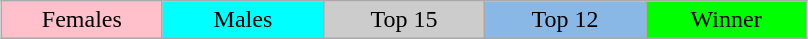<table class="wikitable" style="margin:1em auto; text-align:center;">
<tr>
<td style="background:pink; width:100px;">Females</td>
<td style="background:cyan; width:100px;">Males</td>
<td style="background:#ccc; width:100px;">Top 15</td>
<td style="background:#8ab8e6; width:100px;">Top 12</td>
<td style="background:lime; width:100px;">Winner</td>
</tr>
</table>
